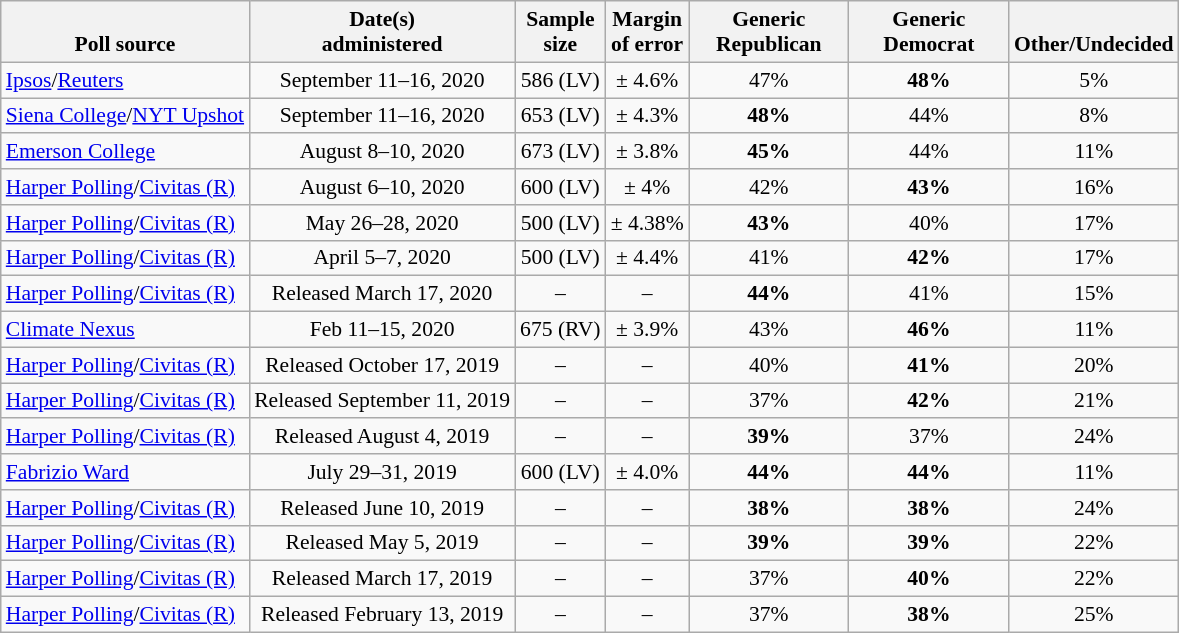<table class="wikitable" style="font-size:90%;text-align:center;">
<tr valign=bottom>
<th>Poll source</th>
<th>Date(s)<br>administered</th>
<th>Sample<br>size</th>
<th>Margin<br>of error</th>
<th style="width:100px;">Generic<br>Republican</th>
<th style="width:100px;">Generic<br>Democrat</th>
<th>Other/Undecided</th>
</tr>
<tr>
<td style="text-align:left;"><a href='#'>Ipsos</a>/<a href='#'>Reuters</a></td>
<td>September 11–16, 2020</td>
<td>586 (LV)</td>
<td>± 4.6%</td>
<td>47%</td>
<td><strong>48%</strong></td>
<td>5%</td>
</tr>
<tr>
<td style="text-align:left;"><a href='#'>Siena College</a>/<a href='#'>NYT Upshot</a></td>
<td>September 11–16, 2020</td>
<td>653 (LV)</td>
<td>± 4.3%</td>
<td><strong>48%</strong></td>
<td>44%</td>
<td>8%</td>
</tr>
<tr>
<td style="text-align:left;"><a href='#'>Emerson College</a></td>
<td>August 8–10, 2020</td>
<td>673 (LV)</td>
<td>± 3.8%</td>
<td><strong>45%</strong></td>
<td>44%</td>
<td>11%</td>
</tr>
<tr>
<td style="text-align:left;"><a href='#'>Harper Polling</a>/<a href='#'>Civitas (R)</a></td>
<td>August 6–10, 2020</td>
<td>600 (LV)</td>
<td>± 4%</td>
<td>42%</td>
<td><strong>43%</strong></td>
<td>16%</td>
</tr>
<tr>
<td style="text-align:left;"><a href='#'>Harper Polling</a>/<a href='#'>Civitas (R)</a></td>
<td>May 26–28, 2020</td>
<td>500 (LV)</td>
<td>± 4.38%</td>
<td><strong>43%</strong></td>
<td>40%</td>
<td>17%</td>
</tr>
<tr>
<td style="text-align:left;"><a href='#'>Harper Polling</a>/<a href='#'>Civitas (R)</a></td>
<td>April 5–7, 2020</td>
<td>500 (LV)</td>
<td>± 4.4%</td>
<td>41%</td>
<td><strong>42%</strong></td>
<td>17%</td>
</tr>
<tr>
<td style="text-align:left;"><a href='#'>Harper Polling</a>/<a href='#'>Civitas (R)</a></td>
<td>Released March 17, 2020</td>
<td>–</td>
<td>–</td>
<td><strong>44%</strong></td>
<td>41%</td>
<td>15%</td>
</tr>
<tr>
<td style="text-align:left;"><a href='#'>Climate Nexus</a></td>
<td>Feb 11–15, 2020</td>
<td>675 (RV)</td>
<td>± 3.9%</td>
<td>43%</td>
<td><strong>46%</strong></td>
<td>11%</td>
</tr>
<tr>
<td style="text-align:left;"><a href='#'>Harper Polling</a>/<a href='#'>Civitas (R)</a></td>
<td>Released October 17, 2019</td>
<td>–</td>
<td>–</td>
<td>40%</td>
<td><strong>41%</strong></td>
<td>20%</td>
</tr>
<tr>
<td style="text-align:left;"><a href='#'>Harper Polling</a>/<a href='#'>Civitas (R)</a></td>
<td>Released September 11, 2019</td>
<td>–</td>
<td>–</td>
<td>37%</td>
<td><strong>42%</strong></td>
<td>21%</td>
</tr>
<tr>
<td style="text-align:left;"><a href='#'>Harper Polling</a>/<a href='#'>Civitas (R)</a></td>
<td>Released August 4, 2019</td>
<td>–</td>
<td>–</td>
<td><strong>39%</strong></td>
<td>37%</td>
<td>24%</td>
</tr>
<tr>
<td style="text-align:left;"><a href='#'>Fabrizio Ward</a></td>
<td>July 29–31, 2019</td>
<td>600 (LV)</td>
<td>± 4.0%</td>
<td><strong>44%</strong></td>
<td><strong>44%</strong></td>
<td>11%</td>
</tr>
<tr>
<td style="text-align:left;"><a href='#'>Harper Polling</a>/<a href='#'>Civitas (R)</a></td>
<td>Released June 10, 2019</td>
<td>–</td>
<td>–</td>
<td><strong>38%</strong></td>
<td><strong>38%</strong></td>
<td>24%</td>
</tr>
<tr>
<td style="text-align:left;"><a href='#'>Harper Polling</a>/<a href='#'>Civitas (R)</a></td>
<td>Released May 5, 2019</td>
<td>–</td>
<td>–</td>
<td><strong>39%</strong></td>
<td><strong>39%</strong></td>
<td>22%</td>
</tr>
<tr>
<td style="text-align:left;"><a href='#'>Harper Polling</a>/<a href='#'>Civitas (R)</a></td>
<td>Released March 17, 2019</td>
<td>–</td>
<td>–</td>
<td>37%</td>
<td><strong>40%</strong></td>
<td>22%</td>
</tr>
<tr>
<td style="text-align:left;"><a href='#'>Harper Polling</a>/<a href='#'>Civitas (R)</a></td>
<td>Released February 13, 2019</td>
<td>–</td>
<td>–</td>
<td>37%</td>
<td><strong>38%</strong></td>
<td>25%</td>
</tr>
</table>
